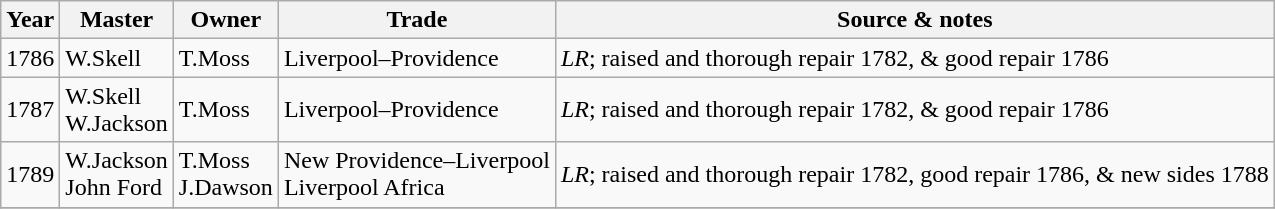<table class=" wikitable">
<tr>
<th>Year</th>
<th>Master</th>
<th>Owner</th>
<th>Trade</th>
<th>Source & notes</th>
</tr>
<tr>
<td>1786</td>
<td>W.Skell</td>
<td>T.Moss</td>
<td>Liverpool–Providence</td>
<td><em>LR</em>; raised and thorough repair 1782, & good repair 1786</td>
</tr>
<tr>
<td>1787</td>
<td>W.Skell<br>W.Jackson</td>
<td>T.Moss</td>
<td>Liverpool–Providence</td>
<td><em>LR</em>; raised and thorough repair 1782, & good repair 1786</td>
</tr>
<tr>
<td>1789</td>
<td>W.Jackson<br>John Ford</td>
<td>T.Moss<br>J.Dawson</td>
<td>New Providence–Liverpool<br>Liverpool Africa</td>
<td><em>LR</em>; raised and thorough repair 1782, good repair 1786, & new sides 1788</td>
</tr>
<tr>
</tr>
</table>
